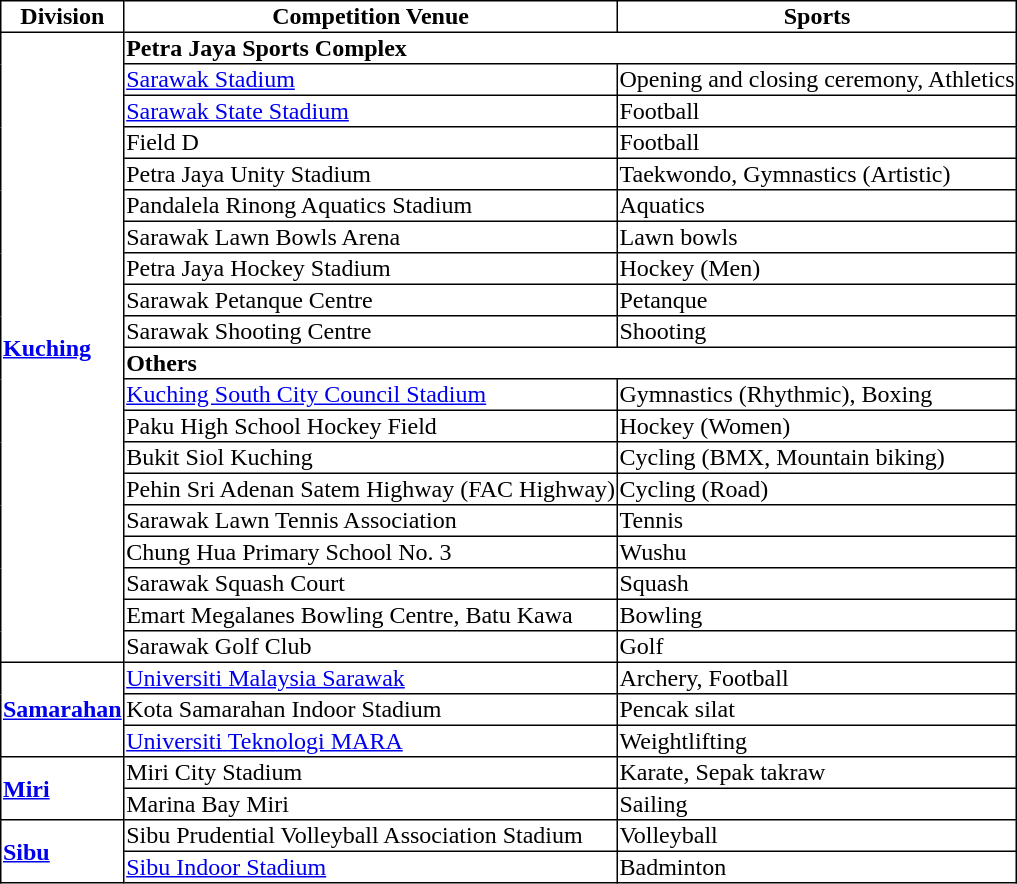<table border=1 style="border-collapse:collapse; text-align:left; font-size:100%; border:2px black;">
<tr style="text-align:center; color:black; font-weight:bold; background:white;">
<td>Division</td>
<td>Competition Venue</td>
<td>Sports</td>
</tr>
<tr>
<th rowspan=20><a href='#'>Kuching</a></th>
<th colspan=2>Petra Jaya Sports Complex</th>
</tr>
<tr>
<td><a href='#'>Sarawak Stadium</a></td>
<td>Opening and closing ceremony, Athletics</td>
</tr>
<tr>
<td><a href='#'>Sarawak State Stadium</a></td>
<td>Football</td>
</tr>
<tr>
<td>Field D</td>
<td>Football</td>
</tr>
<tr>
<td>Petra Jaya Unity Stadium</td>
<td>Taekwondo, Gymnastics (Artistic)</td>
</tr>
<tr>
<td>Pandalela Rinong Aquatics Stadium</td>
<td>Aquatics</td>
</tr>
<tr>
<td>Sarawak Lawn Bowls Arena</td>
<td>Lawn bowls</td>
</tr>
<tr>
<td>Petra Jaya Hockey Stadium</td>
<td>Hockey (Men)</td>
</tr>
<tr>
<td>Sarawak Petanque Centre</td>
<td>Petanque</td>
</tr>
<tr>
<td>Sarawak Shooting Centre</td>
<td>Shooting</td>
</tr>
<tr>
<th Colspan=2>Others</th>
</tr>
<tr>
<td><a href='#'>Kuching South City Council Stadium</a></td>
<td>Gymnastics (Rhythmic), Boxing</td>
</tr>
<tr>
<td>Paku High School Hockey Field</td>
<td>Hockey (Women)</td>
</tr>
<tr>
<td>Bukit Siol Kuching</td>
<td>Cycling (BMX, Mountain biking)</td>
</tr>
<tr>
<td>Pehin Sri Adenan Satem Highway (FAC Highway)</td>
<td>Cycling (Road)</td>
</tr>
<tr>
<td>Sarawak Lawn Tennis Association</td>
<td>Tennis</td>
</tr>
<tr>
<td>Chung Hua Primary School No. 3</td>
<td>Wushu</td>
</tr>
<tr>
<td>Sarawak Squash Court</td>
<td>Squash</td>
</tr>
<tr>
<td>Emart Megalanes Bowling Centre, Batu Kawa</td>
<td>Bowling</td>
</tr>
<tr>
<td>Sarawak Golf Club</td>
<td>Golf</td>
</tr>
<tr>
<th rowspan=3><a href='#'>Samarahan</a></th>
<td><a href='#'>Universiti Malaysia Sarawak</a></td>
<td>Archery, Football</td>
</tr>
<tr>
<td>Kota Samarahan Indoor Stadium</td>
<td>Pencak silat</td>
</tr>
<tr>
<td><a href='#'>Universiti Teknologi MARA</a></td>
<td>Weightlifting</td>
</tr>
<tr>
<th rowspan=2><a href='#'>Miri</a></th>
<td>Miri City Stadium</td>
<td>Karate, Sepak takraw</td>
</tr>
<tr>
<td>Marina Bay Miri</td>
<td>Sailing</td>
</tr>
<tr>
<th rowspan=2><a href='#'>Sibu</a></th>
<td>Sibu Prudential Volleyball Association Stadium</td>
<td>Volleyball</td>
</tr>
<tr>
<td><a href='#'>Sibu Indoor Stadium</a></td>
<td>Badminton</td>
</tr>
</table>
